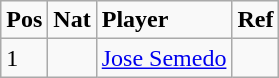<table class="wikitable">
<tr>
<td><strong>Pos</strong></td>
<td><strong>Nat</strong></td>
<td><strong>Player</strong></td>
<td><strong>Ref</strong></td>
</tr>
<tr>
<td>1</td>
<td></td>
<td><a href='#'>Jose Semedo</a></td>
<td></td>
</tr>
</table>
